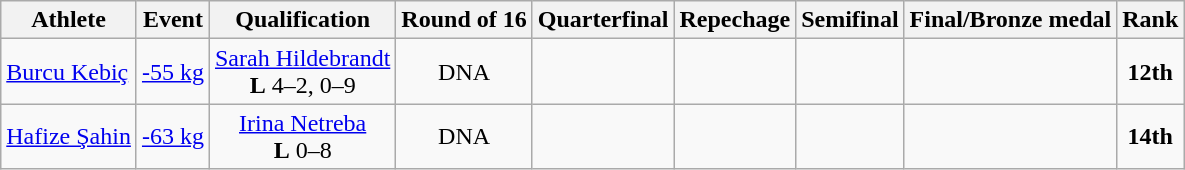<table class="wikitable">
<tr>
<th>Athlete</th>
<th>Event</th>
<th>Qualification</th>
<th>Round of 16</th>
<th>Quarterfinal</th>
<th>Repechage</th>
<th>Semifinal</th>
<th>Final/Bronze medal</th>
<th>Rank</th>
</tr>
<tr align=center>
<td align=left><a href='#'>Burcu Kebiç</a></td>
<td><a href='#'>-55 kg</a></td>
<td> <a href='#'>Sarah Hildebrandt</a><br><strong>L</strong> 4–2, 0–9</td>
<td>DNA</td>
<td></td>
<td></td>
<td></td>
<td></td>
<td><strong>12th</strong></td>
</tr>
<tr align=center>
<td align=left><a href='#'>Hafize Şahin</a></td>
<td><a href='#'>-63 kg</a></td>
<td> <a href='#'>Irina Netreba</a><br><strong>L</strong> 0–8</td>
<td>DNA</td>
<td></td>
<td></td>
<td></td>
<td></td>
<td><strong>14th</strong></td>
</tr>
</table>
